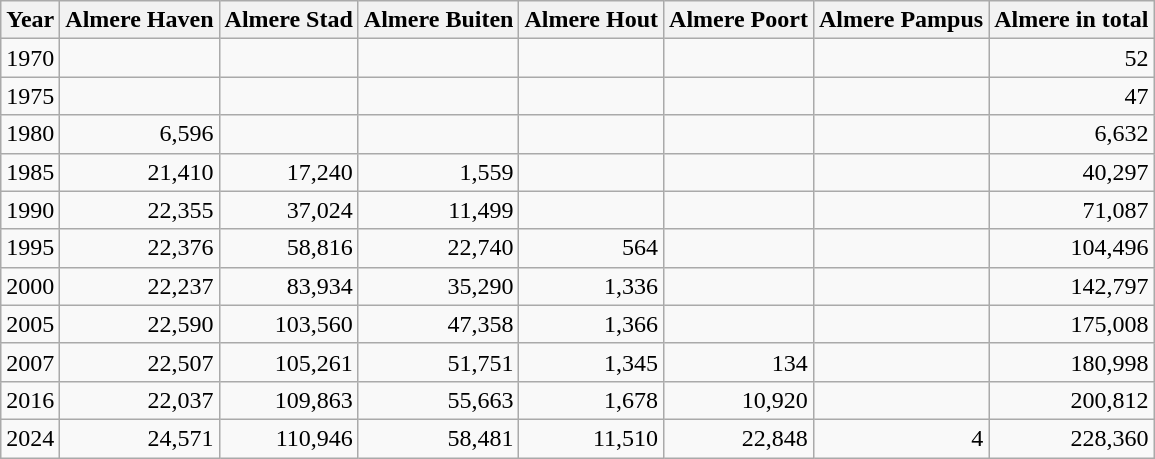<table class="wikitable sortable">
<tr>
<th>Year</th>
<th style="text-align:center;">Almere Haven</th>
<th style="text-align:center;">Almere Stad</th>
<th style="text-align:center;">Almere Buiten</th>
<th style="text-align:center;">Almere Hout</th>
<th style="text-align:center;">Almere Poort</th>
<th style="text-align:center;">Almere Pampus</th>
<th style="text-align:center;">Almere in total</th>
</tr>
<tr>
<td>1970</td>
<td> </td>
<td> </td>
<td> </td>
<td> </td>
<td> </td>
<td> </td>
<td style="text-align:right;">52</td>
</tr>
<tr>
<td>1975</td>
<td> </td>
<td> </td>
<td> </td>
<td> </td>
<td> </td>
<td> </td>
<td style="text-align:right;">47</td>
</tr>
<tr>
<td>1980</td>
<td style="text-align:right;">6,596</td>
<td> </td>
<td> </td>
<td> </td>
<td> </td>
<td> </td>
<td style="text-align:right;">6,632</td>
</tr>
<tr>
<td>1985</td>
<td style="text-align:right;">21,410</td>
<td style="text-align:right;">17,240</td>
<td style="text-align:right;">1,559</td>
<td> </td>
<td> </td>
<td> </td>
<td style="text-align:right;">40,297</td>
</tr>
<tr>
<td>1990</td>
<td style="text-align:right;">22,355</td>
<td style="text-align:right;">37,024</td>
<td style="text-align:right;">11,499</td>
<td> </td>
<td> </td>
<td> </td>
<td style="text-align:right;">71,087</td>
</tr>
<tr>
<td>1995</td>
<td style="text-align:right;">22,376</td>
<td style="text-align:right;">58,816</td>
<td style="text-align:right;">22,740</td>
<td style="text-align:right;">564</td>
<td> </td>
<td> </td>
<td style="text-align:right;">104,496</td>
</tr>
<tr>
<td>2000</td>
<td style="text-align:right;">22,237</td>
<td style="text-align:right;">83,934</td>
<td style="text-align:right;">35,290</td>
<td style="text-align:right;">1,336</td>
<td> </td>
<td> </td>
<td style="text-align:right;">142,797</td>
</tr>
<tr>
<td>2005</td>
<td style="text-align:right;">22,590</td>
<td style="text-align:right;">103,560</td>
<td style="text-align:right;">47,358</td>
<td style="text-align:right;">1,366</td>
<td> </td>
<td> </td>
<td style="text-align:right;">175,008</td>
</tr>
<tr>
<td>2007</td>
<td style="text-align:right;">22,507</td>
<td style="text-align:right;">105,261</td>
<td style="text-align:right;">51,751</td>
<td style="text-align:right;">1,345</td>
<td style="text-align:right;">134</td>
<td> </td>
<td style="text-align:right;">180,998</td>
</tr>
<tr>
<td>2016</td>
<td style="text-align:right;">22,037</td>
<td style="text-align:right;">109,863</td>
<td style="text-align:right;">55,663</td>
<td style="text-align:right;">1,678</td>
<td style="text-align:right;">10,920</td>
<td> </td>
<td style="text-align:right;">200,812</td>
</tr>
<tr>
<td>2024</td>
<td style="text-align:right;">24,571</td>
<td style="text-align:right;">110,946</td>
<td style="text-align:right;">58,481</td>
<td style="text-align:right;">11,510</td>
<td style="text-align:right;">22,848</td>
<td style="text-align:right;">4</td>
<td style="text-align:right;">228,360</td>
</tr>
</table>
